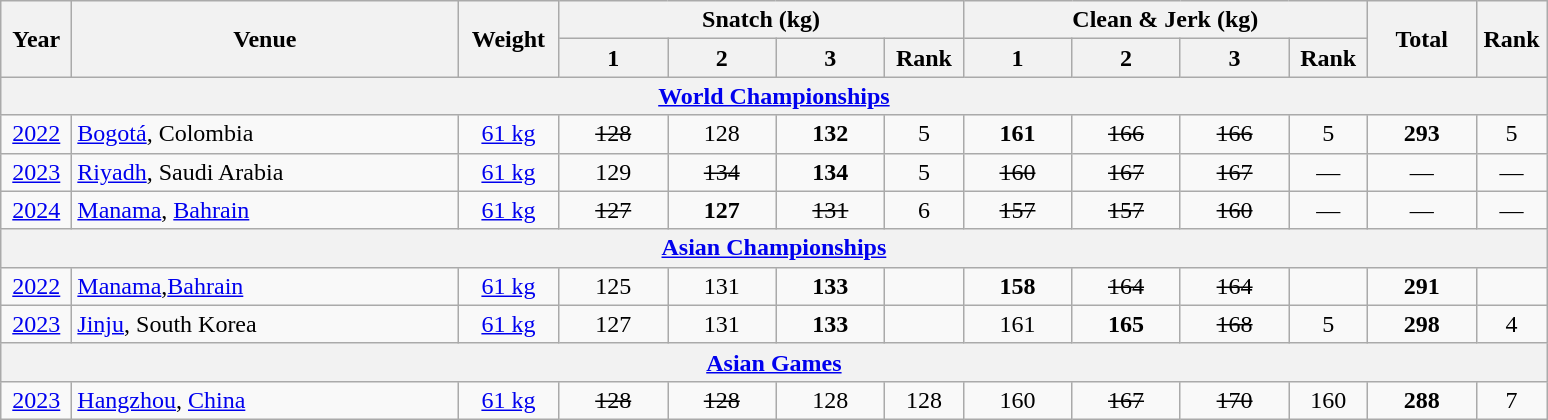<table class="wikitable" style="text-align:center;">
<tr>
<th rowspan=2 width=40>Year</th>
<th rowspan=2 width=250>Venue</th>
<th rowspan=2 width=60>Weight</th>
<th colspan=4>Snatch (kg)</th>
<th colspan=4>Clean & Jerk (kg)</th>
<th rowspan=2 width=65>Total</th>
<th rowspan=2 width=40>Rank</th>
</tr>
<tr>
<th width=65>1</th>
<th width=65>2</th>
<th width=65>3</th>
<th width=45>Rank</th>
<th width=65>1</th>
<th width=65>2</th>
<th width=65>3</th>
<th width=45>Rank</th>
</tr>
<tr>
<th colspan=13><a href='#'>World Championships</a></th>
</tr>
<tr>
<td><a href='#'>2022</a></td>
<td align=left> <a href='#'>Bogotá</a>, Colombia</td>
<td><a href='#'>61 kg</a></td>
<td><s>128</s></td>
<td>128</td>
<td><strong>132</strong></td>
<td>5</td>
<td><strong>161</strong></td>
<td><s>166</s></td>
<td><s>166</s></td>
<td>5</td>
<td><strong>293</strong></td>
<td>5</td>
</tr>
<tr>
<td><a href='#'>2023</a></td>
<td align=left>  <a href='#'>Riyadh</a>, Saudi Arabia</td>
<td><a href='#'>61 kg</a></td>
<td>129</td>
<td><s>134</s></td>
<td><strong>134</strong></td>
<td>5</td>
<td><s>160</s></td>
<td><s>167</s></td>
<td><s>167</s></td>
<td>—</td>
<td>—</td>
<td>—</td>
</tr>
<tr>
<td><a href='#'>2024</a></td>
<td align=left> <a href='#'>Manama</a>, <a href='#'>Bahrain</a></td>
<td><a href='#'>61 kg</a></td>
<td><s>127</s></td>
<td><strong>127</strong></td>
<td><s>131</s></td>
<td>6</td>
<td><s>157</s></td>
<td><s>157</s></td>
<td><s>160</s></td>
<td>—</td>
<td>—</td>
<td>—</td>
</tr>
<tr>
<th colspan=13><a href='#'>Asian Championships</a></th>
</tr>
<tr>
<td><a href='#'>2022</a></td>
<td align=left><a href='#'>Manama</a>,<a href='#'>Bahrain</a></td>
<td><a href='#'>61 kg</a></td>
<td>125</td>
<td>131</td>
<td><strong>133</strong></td>
<td></td>
<td><strong>158</strong></td>
<td><s>164</s></td>
<td><s>164</s></td>
<td></td>
<td><strong>291</strong></td>
<td></td>
</tr>
<tr>
<td><a href='#'>2023</a></td>
<td align=left> <a href='#'>Jinju</a>, South Korea</td>
<td><a href='#'>61 kg</a></td>
<td>127</td>
<td>131</td>
<td><strong>133</strong></td>
<td></td>
<td>161</td>
<td><strong>165</strong></td>
<td><s>168</s></td>
<td>5</td>
<td><strong>298</strong></td>
<td>4</td>
</tr>
<tr>
<th colspan=13><a href='#'>Asian Games</a></th>
</tr>
<tr>
<td><a href='#'>2023</a></td>
<td align=left> <a href='#'>Hangzhou</a>, <a href='#'>China</a></td>
<td><a href='#'>61 kg</a></td>
<td><s>128</s></td>
<td><s>128</s></td>
<td>128</td>
<td>128</td>
<td>160</td>
<td><s>167</s></td>
<td><s>170</s></td>
<td>160</td>
<td><strong>288</strong></td>
<td>7</td>
</tr>
</table>
